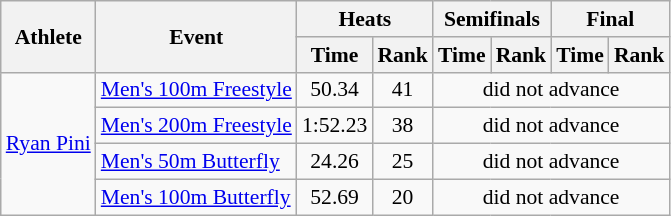<table class=wikitable style="font-size:90%">
<tr>
<th rowspan="2">Athlete</th>
<th rowspan="2">Event</th>
<th colspan="2">Heats</th>
<th colspan="2">Semifinals</th>
<th colspan="2">Final</th>
</tr>
<tr>
<th>Time</th>
<th>Rank</th>
<th>Time</th>
<th>Rank</th>
<th>Time</th>
<th>Rank</th>
</tr>
<tr>
<td rowspan="4"><a href='#'>Ryan Pini</a></td>
<td><a href='#'>Men's 100m Freestyle</a></td>
<td align=center>50.34</td>
<td align=center>41</td>
<td align=center colspan=4>did not advance</td>
</tr>
<tr>
<td><a href='#'>Men's 200m Freestyle</a></td>
<td align=center>1:52.23</td>
<td align=center>38</td>
<td align=center colspan=4>did not advance</td>
</tr>
<tr>
<td><a href='#'>Men's 50m Butterfly</a></td>
<td align=center>24.26</td>
<td align=center>25</td>
<td align=center colspan=4>did not advance</td>
</tr>
<tr>
<td><a href='#'>Men's 100m Butterfly</a></td>
<td align=center>52.69</td>
<td align=center>20</td>
<td align=center colspan=4>did not advance</td>
</tr>
</table>
